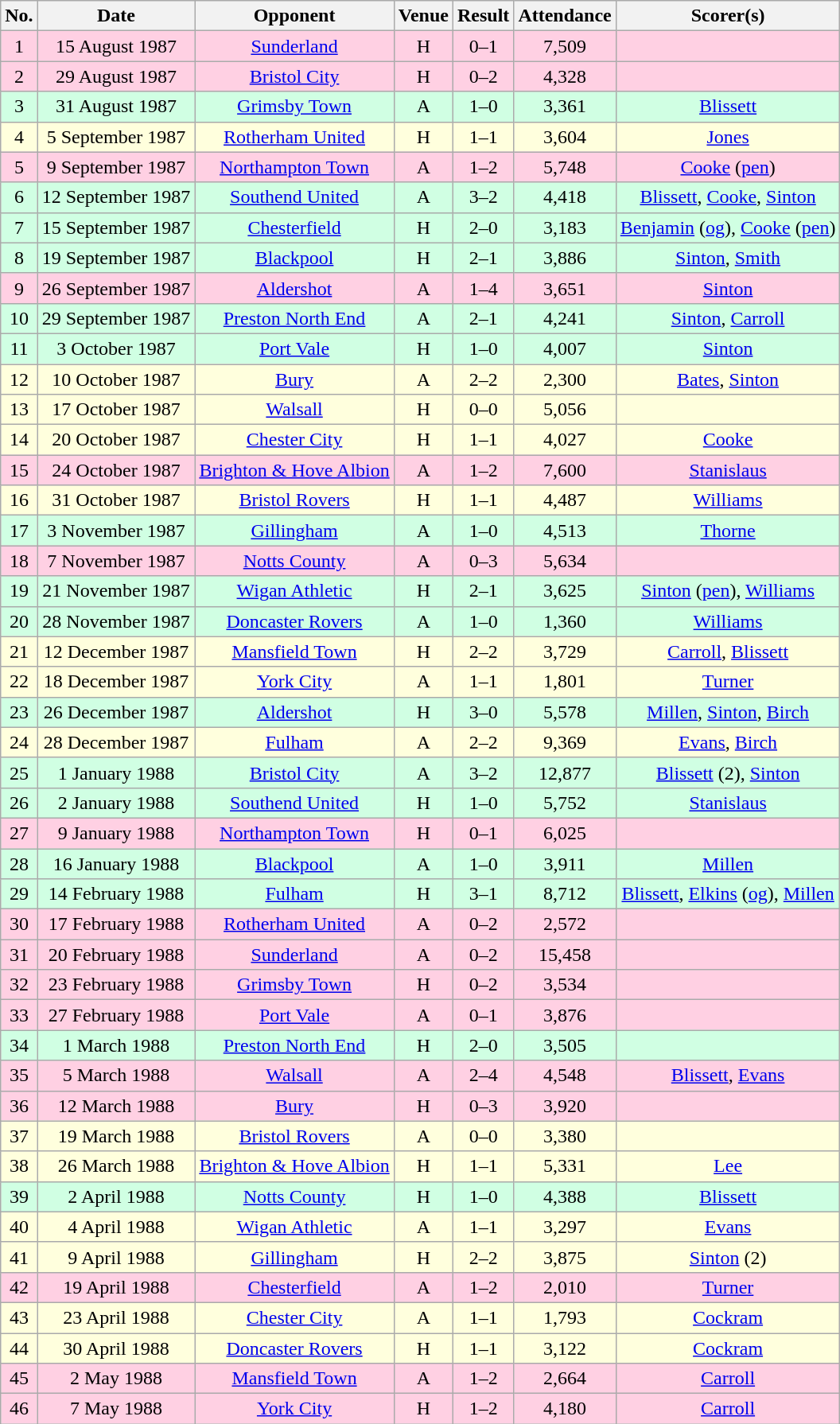<table class="wikitable sortable" style="text-align:center;">
<tr>
<th>No.</th>
<th>Date</th>
<th>Opponent</th>
<th>Venue</th>
<th>Result</th>
<th>Attendance</th>
<th>Scorer(s)</th>
</tr>
<tr style="background:#ffd0e3;">
<td>1</td>
<td>15 August 1987</td>
<td><a href='#'>Sunderland</a></td>
<td>H</td>
<td>0–1</td>
<td>7,509</td>
<td></td>
</tr>
<tr style="background:#ffd0e3;">
<td>2</td>
<td>29 August 1987</td>
<td><a href='#'>Bristol City</a></td>
<td>H</td>
<td>0–2</td>
<td>4,328</td>
<td></td>
</tr>
<tr style="background:#d0ffe3;">
<td>3</td>
<td>31 August 1987</td>
<td><a href='#'>Grimsby Town</a></td>
<td>A</td>
<td>1–0</td>
<td>3,361</td>
<td><a href='#'>Blissett</a></td>
</tr>
<tr style="background:#ffd;">
<td>4</td>
<td>5 September 1987</td>
<td><a href='#'>Rotherham United</a></td>
<td>H</td>
<td>1–1</td>
<td>3,604</td>
<td><a href='#'>Jones</a></td>
</tr>
<tr style="background:#ffd0e3;">
<td>5</td>
<td>9 September 1987</td>
<td><a href='#'>Northampton Town</a></td>
<td>A</td>
<td>1–2</td>
<td>5,748</td>
<td><a href='#'>Cooke</a> (<a href='#'>pen</a>)</td>
</tr>
<tr style="background:#d0ffe3;">
<td>6</td>
<td>12 September 1987</td>
<td><a href='#'>Southend United</a></td>
<td>A</td>
<td>3–2</td>
<td>4,418</td>
<td><a href='#'>Blissett</a>, <a href='#'>Cooke</a>, <a href='#'>Sinton</a></td>
</tr>
<tr style="background:#d0ffe3;">
<td>7</td>
<td>15 September 1987</td>
<td><a href='#'>Chesterfield</a></td>
<td>H</td>
<td>2–0</td>
<td>3,183</td>
<td><a href='#'>Benjamin</a> (<a href='#'>og</a>), <a href='#'>Cooke</a> (<a href='#'>pen</a>)</td>
</tr>
<tr style="background:#d0ffe3;">
<td>8</td>
<td>19 September 1987</td>
<td><a href='#'>Blackpool</a></td>
<td>H</td>
<td>2–1</td>
<td>3,886</td>
<td><a href='#'>Sinton</a>, <a href='#'>Smith</a></td>
</tr>
<tr style="background:#ffd0e3;">
<td>9</td>
<td>26 September 1987</td>
<td><a href='#'>Aldershot</a></td>
<td>A</td>
<td>1–4</td>
<td>3,651</td>
<td><a href='#'>Sinton</a></td>
</tr>
<tr style="background:#d0ffe3;">
<td>10</td>
<td>29 September 1987</td>
<td><a href='#'>Preston North End</a></td>
<td>A</td>
<td>2–1</td>
<td>4,241</td>
<td><a href='#'>Sinton</a>, <a href='#'>Carroll</a></td>
</tr>
<tr style="background:#d0ffe3;">
<td>11</td>
<td>3 October 1987</td>
<td><a href='#'>Port Vale</a></td>
<td>H</td>
<td>1–0</td>
<td>4,007</td>
<td><a href='#'>Sinton</a></td>
</tr>
<tr style="background:#ffd;">
<td>12</td>
<td>10 October 1987</td>
<td><a href='#'>Bury</a></td>
<td>A</td>
<td>2–2</td>
<td>2,300</td>
<td><a href='#'>Bates</a>, <a href='#'>Sinton</a></td>
</tr>
<tr style="background:#ffd;">
<td>13</td>
<td>17 October 1987</td>
<td><a href='#'>Walsall</a></td>
<td>H</td>
<td>0–0</td>
<td>5,056</td>
<td></td>
</tr>
<tr style="background:#ffd;">
<td>14</td>
<td>20 October 1987</td>
<td><a href='#'>Chester City</a></td>
<td>H</td>
<td>1–1</td>
<td>4,027</td>
<td><a href='#'>Cooke</a></td>
</tr>
<tr style="background:#ffd0e3;">
<td>15</td>
<td>24 October 1987</td>
<td><a href='#'>Brighton & Hove Albion</a></td>
<td>A</td>
<td>1–2</td>
<td>7,600</td>
<td><a href='#'>Stanislaus</a></td>
</tr>
<tr style="background:#ffd;">
<td>16</td>
<td>31 October 1987</td>
<td><a href='#'>Bristol Rovers</a></td>
<td>H</td>
<td>1–1</td>
<td>4,487</td>
<td><a href='#'>Williams</a></td>
</tr>
<tr style="background:#d0ffe3;">
<td>17</td>
<td>3 November 1987</td>
<td><a href='#'>Gillingham</a></td>
<td>A</td>
<td>1–0</td>
<td>4,513</td>
<td><a href='#'>Thorne</a></td>
</tr>
<tr style="background:#ffd0e3;">
<td>18</td>
<td>7 November 1987</td>
<td><a href='#'>Notts County</a></td>
<td>A</td>
<td>0–3</td>
<td>5,634</td>
<td></td>
</tr>
<tr style="background:#d0ffe3;">
<td>19</td>
<td>21 November 1987</td>
<td><a href='#'>Wigan Athletic</a></td>
<td>H</td>
<td>2–1</td>
<td>3,625</td>
<td><a href='#'>Sinton</a> (<a href='#'>pen</a>), <a href='#'>Williams</a></td>
</tr>
<tr style="background:#d0ffe3;">
<td>20</td>
<td>28 November 1987</td>
<td><a href='#'>Doncaster Rovers</a></td>
<td>A</td>
<td>1–0</td>
<td>1,360</td>
<td><a href='#'>Williams</a></td>
</tr>
<tr style="background:#ffd;">
<td>21</td>
<td>12 December 1987</td>
<td><a href='#'>Mansfield Town</a></td>
<td>H</td>
<td>2–2</td>
<td>3,729</td>
<td><a href='#'>Carroll</a>, <a href='#'>Blissett</a></td>
</tr>
<tr style="background:#ffd;">
<td>22</td>
<td>18 December 1987</td>
<td><a href='#'>York City</a></td>
<td>A</td>
<td>1–1</td>
<td>1,801</td>
<td><a href='#'>Turner</a></td>
</tr>
<tr style="background:#d0ffe3;">
<td>23</td>
<td>26 December 1987</td>
<td><a href='#'>Aldershot</a></td>
<td>H</td>
<td>3–0</td>
<td>5,578</td>
<td><a href='#'>Millen</a>, <a href='#'>Sinton</a>, <a href='#'>Birch</a></td>
</tr>
<tr style="background:#ffd;">
<td>24</td>
<td>28 December 1987</td>
<td><a href='#'>Fulham</a></td>
<td>A</td>
<td>2–2</td>
<td>9,369</td>
<td><a href='#'>Evans</a>, <a href='#'>Birch</a></td>
</tr>
<tr style="background:#d0ffe3;">
<td>25</td>
<td>1 January 1988</td>
<td><a href='#'>Bristol City</a></td>
<td>A</td>
<td>3–2</td>
<td>12,877</td>
<td><a href='#'>Blissett</a> (2), <a href='#'>Sinton</a></td>
</tr>
<tr style="background:#d0ffe3;">
<td>26</td>
<td>2 January 1988</td>
<td><a href='#'>Southend United</a></td>
<td>H</td>
<td>1–0</td>
<td>5,752</td>
<td><a href='#'>Stanislaus</a></td>
</tr>
<tr style="background:#ffd0e3;">
<td>27</td>
<td>9 January 1988</td>
<td><a href='#'>Northampton Town</a></td>
<td>H</td>
<td>0–1</td>
<td>6,025</td>
<td></td>
</tr>
<tr style="background:#d0ffe3;">
<td>28</td>
<td>16 January 1988</td>
<td><a href='#'>Blackpool</a></td>
<td>A</td>
<td>1–0</td>
<td>3,911</td>
<td><a href='#'>Millen</a></td>
</tr>
<tr style="background:#d0ffe3;">
<td>29</td>
<td>14 February 1988</td>
<td><a href='#'>Fulham</a></td>
<td>H</td>
<td>3–1</td>
<td>8,712</td>
<td><a href='#'>Blissett</a>, <a href='#'>Elkins</a> (<a href='#'>og</a>), <a href='#'>Millen</a></td>
</tr>
<tr style="background:#ffd0e3;">
<td>30</td>
<td>17 February 1988</td>
<td><a href='#'>Rotherham United</a></td>
<td>A</td>
<td>0–2</td>
<td>2,572</td>
<td></td>
</tr>
<tr style="background:#ffd0e3;">
<td>31</td>
<td>20 February 1988</td>
<td><a href='#'>Sunderland</a></td>
<td>A</td>
<td>0–2</td>
<td>15,458</td>
<td></td>
</tr>
<tr style="background:#ffd0e3;">
<td>32</td>
<td>23 February 1988</td>
<td><a href='#'>Grimsby Town</a></td>
<td>H</td>
<td>0–2</td>
<td>3,534</td>
<td></td>
</tr>
<tr style="background:#ffd0e3;">
<td>33</td>
<td>27 February 1988</td>
<td><a href='#'>Port Vale</a></td>
<td>A</td>
<td>0–1</td>
<td>3,876</td>
<td></td>
</tr>
<tr style="background:#d0ffe3;">
<td>34</td>
<td>1 March 1988</td>
<td><a href='#'>Preston North End</a></td>
<td>H</td>
<td>2–0</td>
<td>3,505</td>
<td></td>
</tr>
<tr style="background:#ffd0e3;">
<td>35</td>
<td>5 March 1988</td>
<td><a href='#'>Walsall</a></td>
<td>A</td>
<td>2–4</td>
<td>4,548</td>
<td><a href='#'>Blissett</a>, <a href='#'>Evans</a></td>
</tr>
<tr style="background:#ffd0e3;">
<td>36</td>
<td>12 March 1988</td>
<td><a href='#'>Bury</a></td>
<td>H</td>
<td>0–3</td>
<td>3,920</td>
<td></td>
</tr>
<tr style="background:#ffd;">
<td>37</td>
<td>19 March 1988</td>
<td><a href='#'>Bristol Rovers</a></td>
<td>A</td>
<td>0–0</td>
<td>3,380</td>
<td></td>
</tr>
<tr style="background:#ffd;">
<td>38</td>
<td>26 March 1988</td>
<td><a href='#'>Brighton & Hove Albion</a></td>
<td>H</td>
<td>1–1</td>
<td>5,331</td>
<td><a href='#'>Lee</a></td>
</tr>
<tr style="background:#d0ffe3;">
<td>39</td>
<td>2 April 1988</td>
<td><a href='#'>Notts County</a></td>
<td>H</td>
<td>1–0</td>
<td>4,388</td>
<td><a href='#'>Blissett</a></td>
</tr>
<tr style="background:#ffd;">
<td>40</td>
<td>4 April 1988</td>
<td><a href='#'>Wigan Athletic</a></td>
<td>A</td>
<td>1–1</td>
<td>3,297</td>
<td><a href='#'>Evans</a></td>
</tr>
<tr style="background:#ffd;">
<td>41</td>
<td>9 April 1988</td>
<td><a href='#'>Gillingham</a></td>
<td>H</td>
<td>2–2</td>
<td>3,875</td>
<td><a href='#'>Sinton</a> (2)</td>
</tr>
<tr style="background:#ffd0e3;">
<td>42</td>
<td>19 April 1988</td>
<td><a href='#'>Chesterfield</a></td>
<td>A</td>
<td>1–2</td>
<td>2,010</td>
<td><a href='#'>Turner</a></td>
</tr>
<tr style="background:#ffd;">
<td>43</td>
<td>23 April 1988</td>
<td><a href='#'>Chester City</a></td>
<td>A</td>
<td>1–1</td>
<td>1,793</td>
<td><a href='#'>Cockram</a></td>
</tr>
<tr style="background:#ffd;">
<td>44</td>
<td>30 April 1988</td>
<td><a href='#'>Doncaster Rovers</a></td>
<td>H</td>
<td>1–1</td>
<td>3,122</td>
<td><a href='#'>Cockram</a></td>
</tr>
<tr style="background:#ffd0e3;">
<td>45</td>
<td>2 May 1988</td>
<td><a href='#'>Mansfield Town</a></td>
<td>A</td>
<td>1–2</td>
<td>2,664</td>
<td><a href='#'>Carroll</a></td>
</tr>
<tr style="background:#ffd0e3;">
<td>46</td>
<td>7 May 1988</td>
<td><a href='#'>York City</a></td>
<td>H</td>
<td>1–2</td>
<td>4,180</td>
<td><a href='#'>Carroll</a></td>
</tr>
</table>
